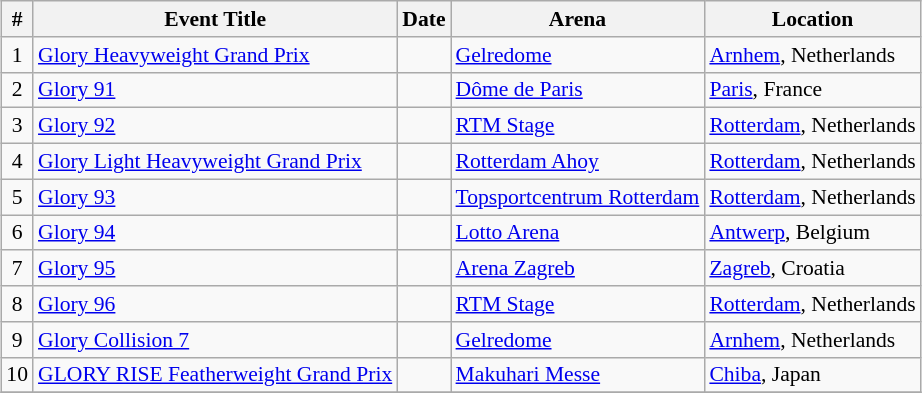<table class="sortable wikitable succession-box" style="margin:1.0em auto; font-size:90%;">
<tr>
<th scope="col">#</th>
<th scope="col">Event Title</th>
<th scope="col">Date</th>
<th scope="col">Arena</th>
<th scope="col">Location</th>
</tr>
<tr>
<td align=center>1</td>
<td><a href='#'>Glory Heavyweight Grand Prix</a></td>
<td></td>
<td><a href='#'>Gelredome</a></td>
<td><a href='#'>Arnhem</a>, Netherlands</td>
</tr>
<tr>
<td align=center>2</td>
<td><a href='#'>Glory 91</a></td>
<td></td>
<td><a href='#'>Dôme de Paris</a></td>
<td><a href='#'>Paris</a>, France</td>
</tr>
<tr>
<td align=center>3</td>
<td><a href='#'>Glory 92</a></td>
<td></td>
<td><a href='#'>RTM Stage</a></td>
<td><a href='#'>Rotterdam</a>, Netherlands</td>
</tr>
<tr>
<td align=center>4</td>
<td><a href='#'>Glory Light Heavyweight Grand Prix</a></td>
<td></td>
<td><a href='#'>Rotterdam Ahoy</a></td>
<td><a href='#'>Rotterdam</a>, Netherlands</td>
</tr>
<tr>
<td align=center>5</td>
<td><a href='#'>Glory 93</a></td>
<td></td>
<td><a href='#'>Topsportcentrum Rotterdam</a></td>
<td><a href='#'>Rotterdam</a>, Netherlands</td>
</tr>
<tr>
<td align=center>6</td>
<td><a href='#'>Glory 94</a></td>
<td></td>
<td><a href='#'>Lotto Arena</a></td>
<td><a href='#'>Antwerp</a>, Belgium</td>
</tr>
<tr>
<td align=center>7</td>
<td><a href='#'>Glory 95</a></td>
<td></td>
<td><a href='#'>Arena Zagreb</a></td>
<td><a href='#'>Zagreb</a>, Croatia</td>
</tr>
<tr>
<td align=center>8</td>
<td><a href='#'>Glory 96</a></td>
<td></td>
<td><a href='#'>RTM Stage</a></td>
<td><a href='#'>Rotterdam</a>, Netherlands</td>
</tr>
<tr>
<td align=center>9</td>
<td><a href='#'>Glory Collision 7</a></td>
<td></td>
<td><a href='#'>Gelredome</a></td>
<td><a href='#'>Arnhem</a>, Netherlands</td>
</tr>
<tr>
<td align=center>10</td>
<td><a href='#'>GLORY RISE Featherweight Grand Prix</a></td>
<td></td>
<td><a href='#'>Makuhari Messe</a></td>
<td><a href='#'>Chiba</a>, Japan</td>
</tr>
<tr>
</tr>
</table>
